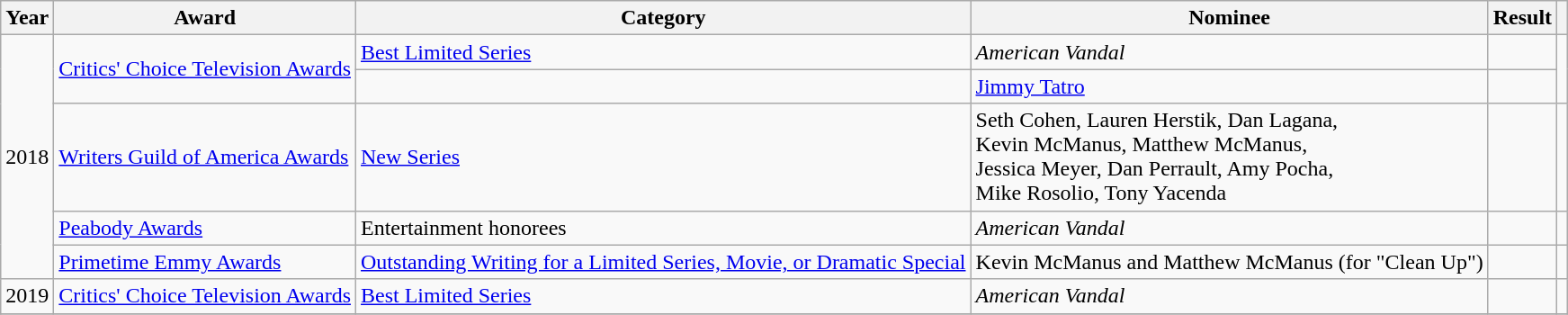<table class="wikitable sortable">
<tr>
<th>Year</th>
<th>Award</th>
<th>Category</th>
<th>Nominee</th>
<th>Result</th>
<th></th>
</tr>
<tr>
<td align="center" rowspan="5">2018</td>
<td rowspan="2"><a href='#'>Critics' Choice Television Awards</a></td>
<td><a href='#'>Best Limited Series</a></td>
<td><em>American Vandal</em></td>
<td></td>
<td align="center" rowspan="2"></td>
</tr>
<tr>
<td></td>
<td><a href='#'>Jimmy Tatro</a></td>
<td></td>
</tr>
<tr>
<td><a href='#'>Writers Guild of America Awards</a></td>
<td><a href='#'>New Series</a></td>
<td>Seth Cohen, Lauren Herstik, Dan Lagana,<br>Kevin McManus, Matthew McManus,<br>Jessica Meyer, Dan Perrault, Amy Pocha,<br>Mike Rosolio, Tony Yacenda</td>
<td></td>
<td align="center"></td>
</tr>
<tr>
<td><a href='#'>Peabody Awards</a></td>
<td>Entertainment honorees</td>
<td><em>American Vandal</em></td>
<td></td>
<td align="center"></td>
</tr>
<tr>
<td><a href='#'>Primetime Emmy Awards</a></td>
<td><a href='#'>Outstanding Writing for a Limited Series, Movie, or Dramatic Special</a></td>
<td>Kevin McManus and Matthew McManus (for "Clean Up")</td>
<td></td>
<td align="center"></td>
</tr>
<tr>
<td align="center">2019</td>
<td><a href='#'>Critics' Choice Television Awards</a></td>
<td><a href='#'>Best Limited Series</a></td>
<td><em>American Vandal</em></td>
<td></td>
<td align="center"></td>
</tr>
<tr>
</tr>
</table>
